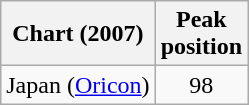<table class="wikitable sortable">
<tr>
<th>Chart (2007)</th>
<th>Peak<br>position</th>
</tr>
<tr>
<td>Japan (<a href='#'>Oricon</a>)</td>
<td align="center">98</td>
</tr>
</table>
